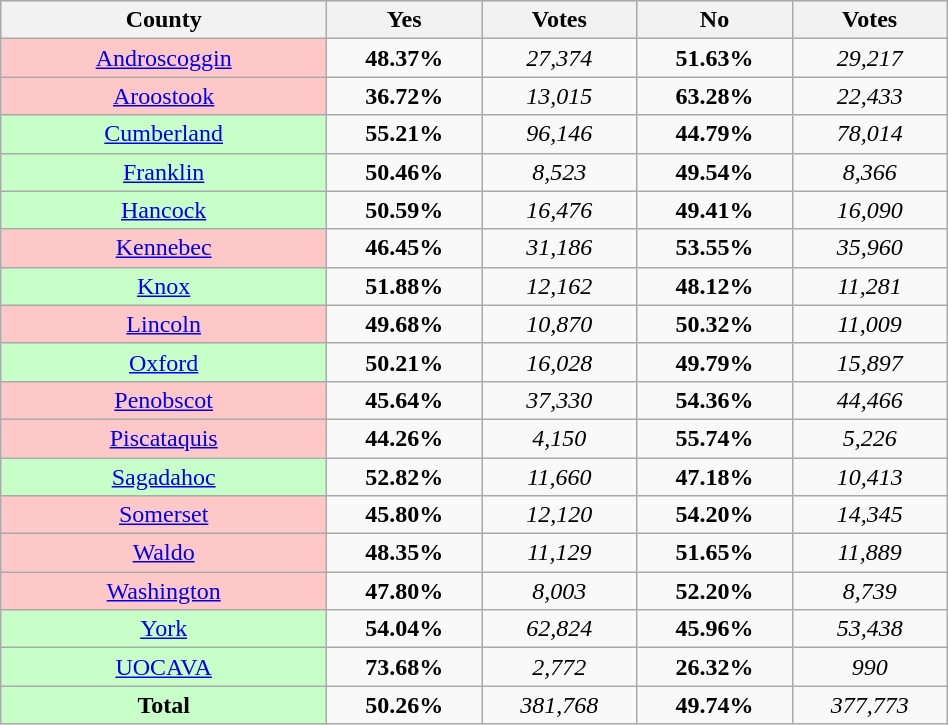<table style="width:50%;" class="wikitable sortable">
<tr style="background:lightgrey;">
<th style="width:21%;">County</th>
<th style="width:10%;">Yes</th>
<th style="width:10%;">Votes</th>
<th style="width:10%;">No</th>
<th style="width:10%;">Votes</th>
</tr>
<tr>
<td style="text-align:center; background:#ffc8c8;"><a href='#'>Androscoggin</a></td>
<td style="text-align:center;"><strong>48.37%</strong></td>
<td style="text-align:center;"><em>27,374</em></td>
<td style="text-align:center;"><strong>51.63%</strong></td>
<td style="text-align:center;"><em>29,217</em></td>
</tr>
<tr>
<td style="text-align:center; background:#ffc8c8;"><a href='#'>Aroostook</a></td>
<td style="text-align:center;"><strong>36.72%</strong></td>
<td style="text-align:center;"><em>13,015</em></td>
<td style="text-align:center;"><strong>63.28%</strong></td>
<td style="text-align:center;"><em>22,433</em></td>
</tr>
<tr>
<td style="text-align:center; background:#c8ffc8;"><a href='#'>Cumberland</a></td>
<td style="text-align:center;"><strong>55.21%</strong></td>
<td style="text-align:center;"><em>96,146</em></td>
<td style="text-align:center;"><strong>44.79%</strong></td>
<td style="text-align:center;"><em>78,014</em></td>
</tr>
<tr>
<td style="text-align:center; background:#c8ffc8;"><a href='#'>Franklin</a></td>
<td style="text-align:center;"><strong>50.46%</strong></td>
<td style="text-align:center;"><em>8,523</em></td>
<td style="text-align:center;"><strong>49.54%</strong></td>
<td style="text-align:center;"><em>8,366</em></td>
</tr>
<tr>
<td style="text-align:center; background:#c8ffc8;"><a href='#'>Hancock</a></td>
<td style="text-align:center;"><strong>50.59%</strong></td>
<td style="text-align:center;"><em>16,476</em></td>
<td style="text-align:center;"><strong>49.41%</strong></td>
<td style="text-align:center;"><em>16,090</em></td>
</tr>
<tr>
<td style="text-align:center; background:#ffc8c8;"><a href='#'>Kennebec</a></td>
<td style="text-align:center;"><strong>46.45%</strong></td>
<td style="text-align:center;"><em>31,186</em></td>
<td style="text-align:center;"><strong>53.55%</strong></td>
<td style="text-align:center;"><em>35,960</em></td>
</tr>
<tr>
<td style="text-align:center; background:#c8ffc8;"><a href='#'>Knox</a></td>
<td style="text-align:center;"><strong>51.88%</strong></td>
<td style="text-align:center;"><em>12,162</em></td>
<td style="text-align:center;"><strong>48.12%</strong></td>
<td style="text-align:center;"><em>11,281</em></td>
</tr>
<tr>
<td style="text-align:center; background:#ffc8c8;"><a href='#'>Lincoln</a></td>
<td style="text-align:center;"><strong>49.68%</strong></td>
<td style="text-align:center;"><em>10,870</em></td>
<td style="text-align:center;"><strong>50.32%</strong></td>
<td style="text-align:center;"><em>11,009</em></td>
</tr>
<tr>
<td style="text-align:center; background:#c8ffc8;"><a href='#'>Oxford</a></td>
<td style="text-align:center;"><strong>50.21%</strong></td>
<td style="text-align:center;"><em>16,028</em></td>
<td style="text-align:center;"><strong>49.79%</strong></td>
<td style="text-align:center;"><em>15,897</em></td>
</tr>
<tr>
<td style="text-align:center; background:#ffc8c8;"><a href='#'>Penobscot</a></td>
<td style="text-align:center;"><strong>45.64%</strong></td>
<td style="text-align:center;"><em>37,330</em></td>
<td style="text-align:center;"><strong>54.36%</strong></td>
<td style="text-align:center;"><em>44,466</em></td>
</tr>
<tr>
<td style="text-align:center; background:#ffc8c8;"><a href='#'>Piscataquis</a></td>
<td style="text-align:center;"><strong>44.26%</strong></td>
<td style="text-align:center;"><em>4,150</em></td>
<td style="text-align:center;"><strong>55.74%</strong></td>
<td style="text-align:center;"><em>5,226</em></td>
</tr>
<tr>
<td style="text-align:center; background:#c8ffc8;"><a href='#'>Sagadahoc</a></td>
<td style="text-align:center;"><strong>52.82%</strong></td>
<td style="text-align:center;"><em>11,660</em></td>
<td style="text-align:center;"><strong>47.18%</strong></td>
<td style="text-align:center;"><em>10,413</em></td>
</tr>
<tr>
<td style="text-align:center; background:#ffc8c8;"><a href='#'>Somerset</a></td>
<td style="text-align:center;"><strong>45.80%</strong></td>
<td style="text-align:center;"><em>12,120</em></td>
<td style="text-align:center;"><strong>54.20%</strong></td>
<td style="text-align:center;"><em>14,345</em></td>
</tr>
<tr>
<td style="text-align:center; background:#ffc8c8;"><a href='#'>Waldo</a></td>
<td style="text-align:center;"><strong>48.35%</strong></td>
<td style="text-align:center;"><em>11,129</em></td>
<td style="text-align:center;"><strong>51.65%</strong></td>
<td style="text-align:center;"><em>11,889</em></td>
</tr>
<tr>
<td style="text-align:center; background:#ffc8c8;"><a href='#'>Washington</a></td>
<td style="text-align:center;"><strong>47.80%</strong></td>
<td style="text-align:center;"><em>8,003</em></td>
<td style="text-align:center;"><strong>52.20%</strong></td>
<td style="text-align:center;"><em>8,739</em></td>
</tr>
<tr>
<td style="text-align:center; background:#c8ffc8;"><a href='#'>York</a></td>
<td style="text-align:center;"><strong>54.04%</strong></td>
<td style="text-align:center;"><em>62,824</em></td>
<td style="text-align:center;"><strong>45.96%</strong></td>
<td style="text-align:center;"><em>53,438</em></td>
</tr>
<tr>
<td style="text-align:center; background:#c8ffc8;"><a href='#'>UOCAVA</a></td>
<td style="text-align:center;"><strong>73.68%</strong></td>
<td style="text-align:center;"><em>2,772</em></td>
<td style="text-align:center;"><strong>26.32%</strong></td>
<td style="text-align:center;"><em>990</em></td>
</tr>
<tr>
<td style="text-align:center; background:#c8ffc8;"><strong>Total</strong></td>
<td style="text-align:center;"><strong>50.26%</strong></td>
<td style="text-align:center;"><em>381,768</em></td>
<td style="text-align:center;"><strong>49.74%</strong></td>
<td style="text-align:center;"><em>377,773</em></td>
</tr>
</table>
